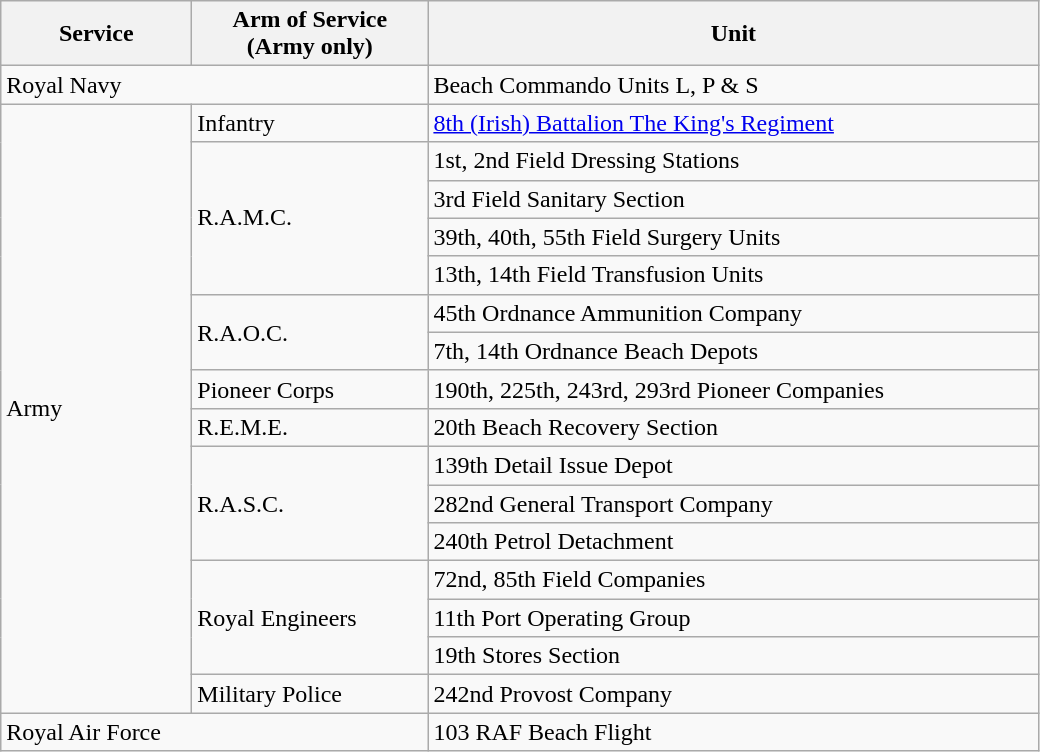<table class="wikitable">
<tr>
<th scope="col" width="120">Service</th>
<th scope="col" width="150">Arm of Service<br>(Army only)</th>
<th scope="col" width="400">Unit</th>
</tr>
<tr>
<td colspan="2">Royal Navy</td>
<td>Beach Commando Units L, P & S</td>
</tr>
<tr>
<td rowspan="16">Army</td>
<td>Infantry</td>
<td><a href='#'>8th (Irish) Battalion The King's Regiment</a></td>
</tr>
<tr>
<td rowspan="4">R.A.M.C.</td>
<td>1st, 2nd Field Dressing Stations</td>
</tr>
<tr>
<td>3rd Field Sanitary Section</td>
</tr>
<tr>
<td>39th, 40th, 55th Field Surgery Units</td>
</tr>
<tr>
<td>13th, 14th Field Transfusion Units</td>
</tr>
<tr>
<td rowspan="2">R.A.O.C.</td>
<td>45th Ordnance Ammunition Company</td>
</tr>
<tr>
<td>7th, 14th Ordnance Beach Depots</td>
</tr>
<tr>
<td>Pioneer Corps</td>
<td>190th, 225th, 243rd, 293rd Pioneer Companies</td>
</tr>
<tr>
<td>R.E.M.E.</td>
<td>20th Beach Recovery Section</td>
</tr>
<tr>
<td rowspan="3">R.A.S.C.</td>
<td>139th Detail Issue Depot</td>
</tr>
<tr>
<td>282nd General Transport Company</td>
</tr>
<tr>
<td>240th Petrol Detachment</td>
</tr>
<tr>
<td rowspan="3">Royal Engineers</td>
<td>72nd, 85th Field Companies</td>
</tr>
<tr>
<td>11th Port Operating Group</td>
</tr>
<tr>
<td>19th Stores Section</td>
</tr>
<tr>
<td>Military Police</td>
<td>242nd Provost Company</td>
</tr>
<tr>
<td colspan="2">Royal Air Force</td>
<td>103 RAF Beach Flight</td>
</tr>
</table>
